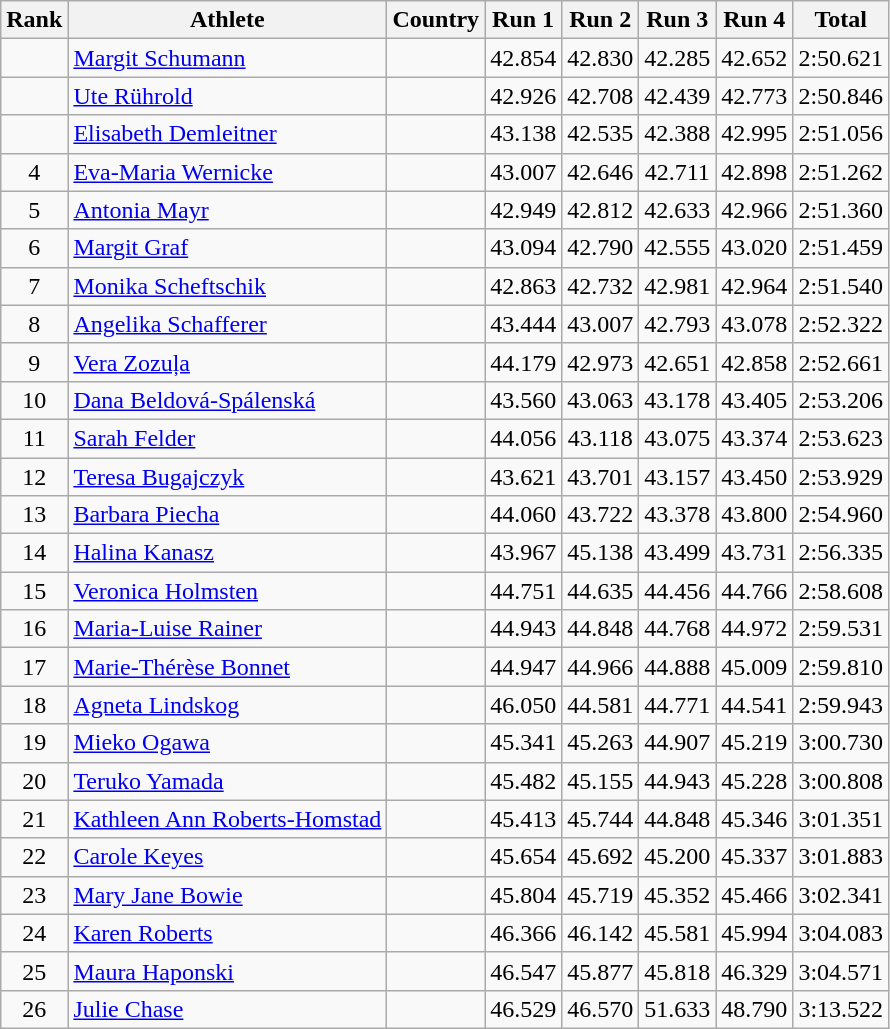<table class="wikitable sortable" style="text-align:center">
<tr>
<th>Rank</th>
<th>Athlete</th>
<th>Country</th>
<th>Run 1</th>
<th>Run 2</th>
<th>Run 3</th>
<th>Run 4</th>
<th>Total</th>
</tr>
<tr>
<td></td>
<td align=left><a href='#'>Margit Schumann</a></td>
<td align=left></td>
<td>42.854</td>
<td>42.830</td>
<td>42.285</td>
<td>42.652</td>
<td>2:50.621</td>
</tr>
<tr>
<td></td>
<td align=left><a href='#'>Ute Rührold</a></td>
<td align=left></td>
<td>42.926</td>
<td>42.708</td>
<td>42.439</td>
<td>42.773</td>
<td>2:50.846</td>
</tr>
<tr>
<td></td>
<td align=left><a href='#'>Elisabeth Demleitner</a></td>
<td align=left></td>
<td>43.138</td>
<td>42.535</td>
<td>42.388</td>
<td>42.995</td>
<td>2:51.056</td>
</tr>
<tr>
<td>4</td>
<td align=left><a href='#'>Eva-Maria Wernicke</a></td>
<td align=left></td>
<td>43.007</td>
<td>42.646</td>
<td>42.711</td>
<td>42.898</td>
<td>2:51.262</td>
</tr>
<tr>
<td>5</td>
<td align=left><a href='#'>Antonia Mayr</a></td>
<td align=left></td>
<td>42.949</td>
<td>42.812</td>
<td>42.633</td>
<td>42.966</td>
<td>2:51.360</td>
</tr>
<tr>
<td>6</td>
<td align=left><a href='#'>Margit Graf</a></td>
<td align=left></td>
<td>43.094</td>
<td>42.790</td>
<td>42.555</td>
<td>43.020</td>
<td>2:51.459</td>
</tr>
<tr>
<td>7</td>
<td align=left><a href='#'>Monika Scheftschik</a></td>
<td align=left></td>
<td>42.863</td>
<td>42.732</td>
<td>42.981</td>
<td>42.964</td>
<td>2:51.540</td>
</tr>
<tr>
<td>8</td>
<td align=left><a href='#'>Angelika Schafferer</a></td>
<td align=left></td>
<td>43.444</td>
<td>43.007</td>
<td>42.793</td>
<td>43.078</td>
<td>2:52.322</td>
</tr>
<tr>
<td>9</td>
<td align=left><a href='#'>Vera Zozuļa</a></td>
<td align=left></td>
<td>44.179</td>
<td>42.973</td>
<td>42.651</td>
<td>42.858</td>
<td>2:52.661</td>
</tr>
<tr>
<td>10</td>
<td align=left><a href='#'>Dana Beldová-Spálenská</a></td>
<td align=left></td>
<td>43.560</td>
<td>43.063</td>
<td>43.178</td>
<td>43.405</td>
<td>2:53.206</td>
</tr>
<tr>
<td>11</td>
<td align=left><a href='#'>Sarah Felder</a></td>
<td align=left></td>
<td>44.056</td>
<td>43.118</td>
<td>43.075</td>
<td>43.374</td>
<td>2:53.623</td>
</tr>
<tr>
<td>12</td>
<td align=left><a href='#'>Teresa Bugajczyk</a></td>
<td align=left></td>
<td>43.621</td>
<td>43.701</td>
<td>43.157</td>
<td>43.450</td>
<td>2:53.929</td>
</tr>
<tr>
<td>13</td>
<td align=left><a href='#'>Barbara Piecha</a></td>
<td align=left></td>
<td>44.060</td>
<td>43.722</td>
<td>43.378</td>
<td>43.800</td>
<td>2:54.960</td>
</tr>
<tr>
<td>14</td>
<td align=left><a href='#'>Halina Kanasz</a></td>
<td align=left></td>
<td>43.967</td>
<td>45.138</td>
<td>43.499</td>
<td>43.731</td>
<td>2:56.335</td>
</tr>
<tr>
<td>15</td>
<td align=left><a href='#'>Veronica Holmsten</a></td>
<td align=left></td>
<td>44.751</td>
<td>44.635</td>
<td>44.456</td>
<td>44.766</td>
<td>2:58.608</td>
</tr>
<tr>
<td>16</td>
<td align=left><a href='#'>Maria-Luise Rainer</a></td>
<td align=left></td>
<td>44.943</td>
<td>44.848</td>
<td>44.768</td>
<td>44.972</td>
<td>2:59.531</td>
</tr>
<tr>
<td>17</td>
<td align=left><a href='#'>Marie-Thérèse Bonnet</a></td>
<td align=left></td>
<td>44.947</td>
<td>44.966</td>
<td>44.888</td>
<td>45.009</td>
<td>2:59.810</td>
</tr>
<tr>
<td>18</td>
<td align=left><a href='#'>Agneta Lindskog</a></td>
<td align=left></td>
<td>46.050</td>
<td>44.581</td>
<td>44.771</td>
<td>44.541</td>
<td>2:59.943</td>
</tr>
<tr>
<td>19</td>
<td align=left><a href='#'>Mieko Ogawa</a></td>
<td align=left></td>
<td>45.341</td>
<td>45.263</td>
<td>44.907</td>
<td>45.219</td>
<td>3:00.730</td>
</tr>
<tr>
<td>20</td>
<td align=left><a href='#'>Teruko Yamada</a></td>
<td align=left></td>
<td>45.482</td>
<td>45.155</td>
<td>44.943</td>
<td>45.228</td>
<td>3:00.808</td>
</tr>
<tr>
<td>21</td>
<td align=left><a href='#'>Kathleen Ann Roberts-Homstad</a></td>
<td align=left></td>
<td>45.413</td>
<td>45.744</td>
<td>44.848</td>
<td>45.346</td>
<td>3:01.351</td>
</tr>
<tr>
<td>22</td>
<td align=left><a href='#'>Carole Keyes</a></td>
<td align=left></td>
<td>45.654</td>
<td>45.692</td>
<td>45.200</td>
<td>45.337</td>
<td>3:01.883</td>
</tr>
<tr>
<td>23</td>
<td align=left><a href='#'>Mary Jane Bowie</a></td>
<td align=left></td>
<td>45.804</td>
<td>45.719</td>
<td>45.352</td>
<td>45.466</td>
<td>3:02.341</td>
</tr>
<tr>
<td>24</td>
<td align=left><a href='#'>Karen Roberts</a></td>
<td align=left></td>
<td>46.366</td>
<td>46.142</td>
<td>45.581</td>
<td>45.994</td>
<td>3:04.083</td>
</tr>
<tr>
<td>25</td>
<td align=left><a href='#'>Maura Haponski</a></td>
<td align=left></td>
<td>46.547</td>
<td>45.877</td>
<td>45.818</td>
<td>46.329</td>
<td>3:04.571</td>
</tr>
<tr>
<td>26</td>
<td align=left><a href='#'>Julie Chase</a></td>
<td align=left></td>
<td>46.529</td>
<td>46.570</td>
<td>51.633</td>
<td>48.790</td>
<td>3:13.522</td>
</tr>
</table>
